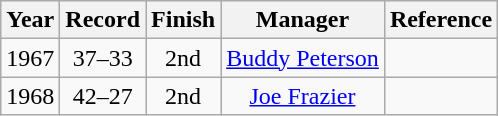<table class="wikitable">
<tr style="background: #F2F2F2;">
<th>Year</th>
<th>Record</th>
<th>Finish</th>
<th>Manager</th>
<th>Reference</th>
</tr>
<tr align=center>
<td>1967</td>
<td>37–33</td>
<td>2nd</td>
<td><a href='#'>Buddy Peterson</a></td>
<td></td>
</tr>
<tr align=center>
<td>1968</td>
<td>42–27</td>
<td>2nd</td>
<td><a href='#'>Joe Frazier</a></td>
<td></td>
</tr>
</table>
